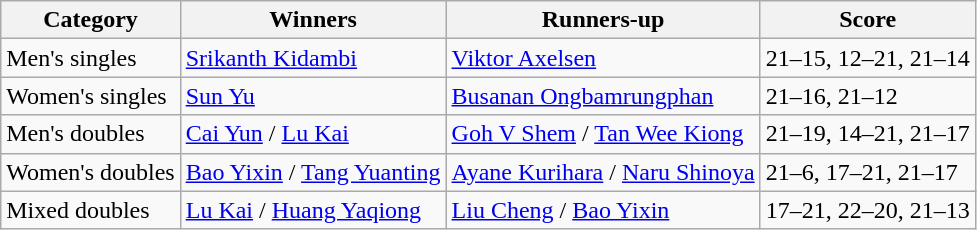<table class=wikitable style="white-space:nowrap;">
<tr>
<th>Category</th>
<th>Winners</th>
<th>Runners-up</th>
<th>Score</th>
</tr>
<tr>
<td>Men's singles</td>
<td> <a href='#'>Srikanth Kidambi</a></td>
<td> <a href='#'>Viktor Axelsen</a></td>
<td>21–15, 12–21, 21–14</td>
</tr>
<tr>
<td>Women's singles</td>
<td> <a href='#'>Sun Yu</a></td>
<td> <a href='#'>Busanan Ongbamrungphan</a></td>
<td>21–16, 21–12</td>
</tr>
<tr>
<td>Men's doubles</td>
<td> <a href='#'>Cai Yun</a> / <a href='#'>Lu Kai</a></td>
<td> <a href='#'>Goh V Shem</a> / <a href='#'>Tan Wee Kiong</a></td>
<td>21–19, 14–21, 21–17</td>
</tr>
<tr>
<td>Women's doubles</td>
<td> <a href='#'>Bao Yixin</a> / <a href='#'>Tang Yuanting</a></td>
<td> <a href='#'>Ayane Kurihara</a> / <a href='#'>Naru Shinoya</a></td>
<td>21–6, 17–21, 21–17</td>
</tr>
<tr>
<td>Mixed doubles</td>
<td> <a href='#'>Lu Kai</a> / <a href='#'>Huang Yaqiong</a></td>
<td> <a href='#'>Liu Cheng</a> / <a href='#'>Bao Yixin</a></td>
<td>17–21, 22–20, 21–13</td>
</tr>
</table>
